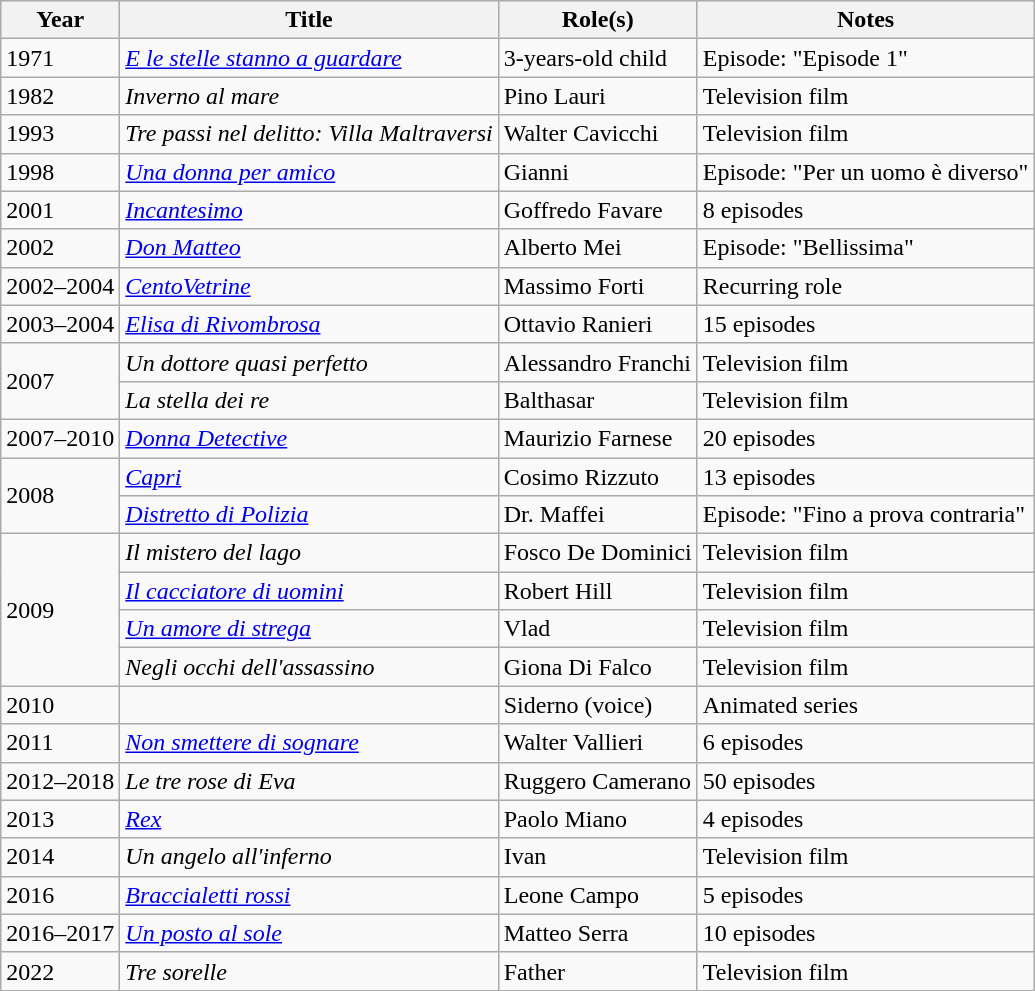<table class="wikitable plainrowheaders sortable">
<tr>
<th scope="col">Year</th>
<th scope="col">Title</th>
<th scope="col">Role(s)</th>
<th scope="col" class="unsortable">Notes</th>
</tr>
<tr>
<td>1971</td>
<td><em><a href='#'>E le stelle stanno a guardare</a></em></td>
<td>3-years-old child</td>
<td>Episode: "Episode 1"</td>
</tr>
<tr>
<td>1982</td>
<td><em>Inverno al mare</em></td>
<td>Pino Lauri</td>
<td>Television film</td>
</tr>
<tr>
<td>1993</td>
<td><em>Tre passi nel delitto: Villa Maltraversi</em></td>
<td>Walter Cavicchi</td>
<td>Television film</td>
</tr>
<tr>
<td>1998</td>
<td><em><a href='#'>Una donna per amico</a></em></td>
<td>Gianni</td>
<td>Episode: "Per un uomo è diverso"</td>
</tr>
<tr>
<td>2001</td>
<td><em><a href='#'>Incantesimo</a></em></td>
<td>Goffredo Favare</td>
<td>8 episodes</td>
</tr>
<tr>
<td>2002</td>
<td><em><a href='#'>Don Matteo</a></em></td>
<td>Alberto Mei</td>
<td>Episode: "Bellissima"</td>
</tr>
<tr>
<td>2002–2004</td>
<td><em><a href='#'>CentoVetrine</a></em></td>
<td>Massimo Forti</td>
<td>Recurring role</td>
</tr>
<tr>
<td>2003–2004</td>
<td><em><a href='#'>Elisa di Rivombrosa</a></em></td>
<td>Ottavio Ranieri</td>
<td>15 episodes</td>
</tr>
<tr>
<td rowspan="2">2007</td>
<td><em>Un dottore quasi perfetto</em></td>
<td>Alessandro Franchi</td>
<td>Television film</td>
</tr>
<tr>
<td><em>La stella dei re</em></td>
<td>Balthasar</td>
<td>Television film</td>
</tr>
<tr>
<td>2007–2010</td>
<td><em><a href='#'>Donna Detective</a></em></td>
<td>Maurizio Farnese</td>
<td>20 episodes</td>
</tr>
<tr>
<td rowspan="2">2008</td>
<td><em><a href='#'>Capri</a></em></td>
<td>Cosimo Rizzuto</td>
<td>13 episodes</td>
</tr>
<tr>
<td><em><a href='#'>Distretto di Polizia</a></em></td>
<td>Dr. Maffei</td>
<td>Episode: "Fino a prova contraria"</td>
</tr>
<tr>
<td rowspan="4">2009</td>
<td><em>Il mistero del lago</em></td>
<td>Fosco De Dominici</td>
<td>Television film</td>
</tr>
<tr>
<td><em><a href='#'>Il cacciatore di uomini</a></em></td>
<td>Robert Hill</td>
<td>Television film</td>
</tr>
<tr>
<td><em><a href='#'>Un amore di strega</a></em></td>
<td>Vlad</td>
<td>Television film</td>
</tr>
<tr>
<td><em>Negli occhi dell'assassino</em></td>
<td>Giona Di Falco</td>
<td>Television film</td>
</tr>
<tr>
<td>2010</td>
<td><em></em></td>
<td>Siderno (voice)</td>
<td>Animated series</td>
</tr>
<tr>
<td>2011</td>
<td><em><a href='#'>Non smettere di sognare</a></em></td>
<td>Walter Vallieri</td>
<td>6 episodes</td>
</tr>
<tr>
<td>2012–2018</td>
<td><em>Le tre rose di Eva</em></td>
<td>Ruggero Camerano</td>
<td>50 episodes</td>
</tr>
<tr>
<td>2013</td>
<td><em><a href='#'>Rex</a></em></td>
<td>Paolo Miano</td>
<td>4 episodes</td>
</tr>
<tr>
<td>2014</td>
<td><em>Un angelo all'inferno</em></td>
<td>Ivan</td>
<td>Television film</td>
</tr>
<tr>
<td>2016</td>
<td><em><a href='#'>Braccialetti rossi</a></em></td>
<td>Leone Campo</td>
<td>5 episodes</td>
</tr>
<tr>
<td>2016–2017</td>
<td><em><a href='#'>Un posto al sole</a></em></td>
<td>Matteo Serra</td>
<td>10 episodes</td>
</tr>
<tr>
<td>2022</td>
<td><em>Tre sorelle</em></td>
<td>Father</td>
<td>Television film</td>
</tr>
</table>
